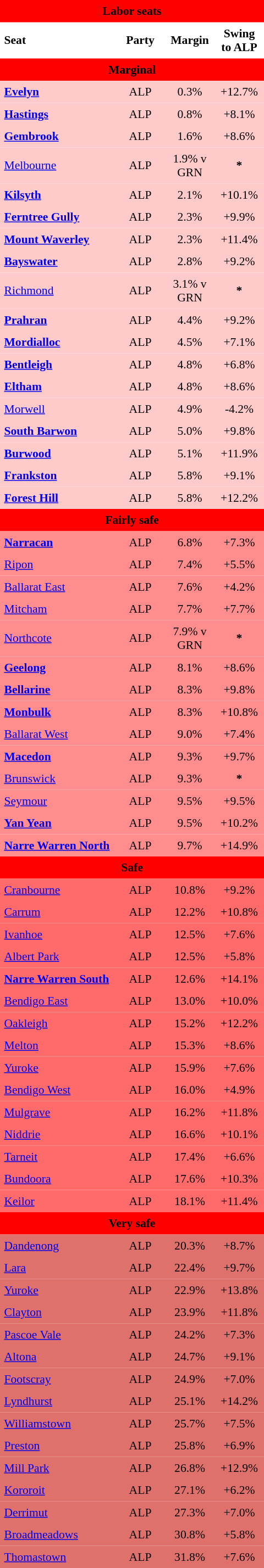<table class="toccolours" align="left" cellpadding="5" cellspacing="0" style="margin-right: .5em; margin-top: .4em; font-size: 90%; float:left">
<tr>
<td COLSPAN=4 align="center" bgcolor="red"><span><strong>Labor seats</strong></span></td>
</tr>
<tr>
<td style="width:130px" align="left"><strong>Seat</strong></td>
<td style="width:50px" align="center"><strong>Party</strong></td>
<td style="width:50px" align="center"><strong>Margin</strong></td>
<td style="width:50px" align="center"><strong>Swing to ALP</strong></td>
</tr>
<tr>
<td COLSPAN=4 align="center" bgcolor="red"><span><strong>Marginal</strong></span></td>
</tr>
<tr>
<td align="left" bgcolor="FFCACA"><strong><a href='#'>Evelyn</a></strong></td>
<td align="center" bgcolor="FFCACA">ALP</td>
<td align="center" bgcolor="FFCACA">0.3%</td>
<td align="center" bgcolor="FFCACA">+12.7%</td>
</tr>
<tr>
<td align="left" bgcolor="FFCACA"><strong><a href='#'>Hastings</a></strong></td>
<td align="center" bgcolor="FFCACA">ALP</td>
<td align="center" bgcolor="FFCACA">0.8%</td>
<td align="center" bgcolor="FFCACA">+8.1%</td>
</tr>
<tr>
<td align="left" bgcolor="FFCACA"><strong><a href='#'>Gembrook</a></strong></td>
<td align="center" bgcolor="FFCACA">ALP</td>
<td align="center" bgcolor="FFCACA">1.6%</td>
<td align="center" bgcolor="FFCACA">+8.6%</td>
</tr>
<tr>
<td align="left" bgcolor="FFCACA"><a href='#'>Melbourne</a></td>
<td align="center" bgcolor="FFCACA">ALP</td>
<td align="center" bgcolor="FFCACA">1.9% v GRN</td>
<td align="center" bgcolor="FFCACA"><strong>*</strong></td>
</tr>
<tr>
<td align="left" bgcolor="FFCACA"><strong><a href='#'>Kilsyth</a></strong></td>
<td align="center" bgcolor="FFCACA">ALP</td>
<td align="center" bgcolor="FFCACA">2.1%</td>
<td align="center" bgcolor="FFCACA">+10.1%</td>
</tr>
<tr>
<td align="left" bgcolor="FFCACA"><strong><a href='#'>Ferntree Gully</a></strong></td>
<td align="center" bgcolor="FFCACA">ALP</td>
<td align="center" bgcolor="FFCACA">2.3%</td>
<td align="center" bgcolor="FFCACA">+9.9%</td>
</tr>
<tr>
<td align="left" bgcolor="FFCACA"><strong><a href='#'>Mount Waverley</a></strong></td>
<td align="center" bgcolor="FFCACA">ALP</td>
<td align="center" bgcolor="FFCACA">2.3%</td>
<td align="center" bgcolor="FFCACA">+11.4%</td>
</tr>
<tr>
<td align="left" bgcolor="FFCACA"><strong><a href='#'>Bayswater</a></strong></td>
<td align="center" bgcolor="FFCACA">ALP</td>
<td align="center" bgcolor="FFCACA">2.8%</td>
<td align="center" bgcolor="FFCACA">+9.2%</td>
</tr>
<tr>
<td align="left"  bgcolor="FFCACA"><a href='#'>Richmond</a></td>
<td align="center" bgcolor="FFCACA">ALP</td>
<td align="center"  bgcolor="FFCACA">3.1% v GRN</td>
<td align="center"  bgcolor="FFCACA"><strong>*</strong></td>
</tr>
<tr>
<td align="left" bgcolor="FFCACA"><strong><a href='#'>Prahran</a></strong></td>
<td align="center" bgcolor="FFCACA">ALP</td>
<td align="center" bgcolor="FFCACA">4.4%</td>
<td align="center" bgcolor="FFCACA">+9.2%</td>
</tr>
<tr>
<td align="left" bgcolor="FFCACA"><strong><a href='#'>Mordialloc</a></strong></td>
<td align="center" bgcolor="FFCACA">ALP</td>
<td align="center" bgcolor="FFCACA">4.5%</td>
<td align="center" bgcolor="FFCACA">+7.1%</td>
</tr>
<tr>
<td align="left" bgcolor="FFCACA"><strong><a href='#'>Bentleigh</a></strong></td>
<td align="center" bgcolor="FFCACA">ALP</td>
<td align="center" bgcolor="FFCACA">4.8%</td>
<td align="center" bgcolor="FFCACA">+6.8%</td>
</tr>
<tr>
<td align="left" bgcolor="FFCACA"><strong><a href='#'>Eltham</a></strong></td>
<td align="center" bgcolor="FFCACA">ALP</td>
<td align="center" bgcolor="FFCACA">4.8%</td>
<td align="center" bgcolor="FFCACA">+8.6%</td>
</tr>
<tr>
<td align="left" bgcolor="FFCACA"><a href='#'>Morwell</a></td>
<td align="center" bgcolor="FFCACA">ALP</td>
<td align="center" bgcolor="FFCACA">4.9%</td>
<td align="center" bgcolor="FFCACA">-4.2%</td>
</tr>
<tr>
<td align="left" bgcolor="FFCACA"><strong><a href='#'>South Barwon</a></strong></td>
<td align="center" bgcolor="FFCACA">ALP</td>
<td align="center" bgcolor="FFCACA">5.0%</td>
<td align="center" bgcolor="FFCACA">+9.8%</td>
</tr>
<tr>
<td align="left" bgcolor="FFCACA"><strong><a href='#'>Burwood</a></strong></td>
<td align="center" bgcolor="FFCACA">ALP</td>
<td align="center" bgcolor="FFCACA">5.1%</td>
<td align="center" bgcolor="FFCACA">+11.9%</td>
</tr>
<tr>
<td align="left" bgcolor="FFCACA"><strong><a href='#'>Frankston</a></strong></td>
<td align="center" bgcolor="FFCACA">ALP</td>
<td align="center" bgcolor="FFCACA">5.8%</td>
<td align="center" bgcolor="FFCACA">+9.1%</td>
</tr>
<tr>
<td align="left" bgcolor="FFCACA"><strong><a href='#'>Forest Hill</a></strong></td>
<td align="center" bgcolor="FFCACA">ALP</td>
<td align="center" bgcolor="FFCACA">5.8%</td>
<td align="center" bgcolor="FFCACA">+12.2%</td>
</tr>
<tr>
<td COLSPAN=4 align="center" bgcolor="red"><span><strong>Fairly safe</strong></span></td>
</tr>
<tr>
<td align="left" bgcolor="FF8D8D"><strong><a href='#'>Narracan</a></strong></td>
<td align="center" bgcolor="FF8D8D">ALP</td>
<td align="center" bgcolor="FF8D8D">6.8%</td>
<td align="center" bgcolor="FF8D8D">+7.3%</td>
</tr>
<tr>
<td align="left" bgcolor="FF8D8D"><a href='#'>Ripon</a></td>
<td align="center" bgcolor="FF8D8D">ALP</td>
<td align="center" bgcolor="FF8D8D">7.4%</td>
<td align="center" bgcolor="FF8D8D">+5.5%</td>
</tr>
<tr>
<td align="left" bgcolor="FF8D8D"><a href='#'>Ballarat East</a></td>
<td align="center" bgcolor="FF8D8D">ALP</td>
<td align="center" bgcolor="FF8D8D">7.6%</td>
<td align="center" bgcolor="FF8D8D">+4.2%</td>
</tr>
<tr>
<td align="left" bgcolor="FF8D8D"><a href='#'>Mitcham</a></td>
<td align="center" bgcolor="FF8D8D">ALP</td>
<td align="center" bgcolor="FF8D8D">7.7%</td>
<td align="center" bgcolor="FF8D8D">+7.7%</td>
</tr>
<tr>
<td align="left" bgcolor="FF8D8D"><a href='#'>Northcote</a></td>
<td align="center" bgcolor="FF8D8D">ALP</td>
<td align="center" bgcolor="FF8D8D">7.9% v GRN</td>
<td align="center" bgcolor="FF8D8D"><strong>*</strong></td>
</tr>
<tr>
<td align="left" bgcolor="FF8D8D"><strong><a href='#'>Geelong</a></strong></td>
<td align="center" bgcolor="FF8D8D">ALP</td>
<td align="center" bgcolor="FF8D8D">8.1%</td>
<td align="center" bgcolor="FF8D8D">+8.6%</td>
</tr>
<tr>
<td align="left" bgcolor="FF8D8D"><strong><a href='#'>Bellarine</a></strong></td>
<td align="center" bgcolor="FF8D8D">ALP</td>
<td align="center" bgcolor="FF8D8D">8.3%</td>
<td align="center" bgcolor="FF8D8D">+9.8%</td>
</tr>
<tr>
<td align="left" bgcolor="FF8D8D"><strong><a href='#'>Monbulk</a></strong></td>
<td align="center" bgcolor="FF8D8D">ALP</td>
<td align="center" bgcolor="FF8D8D">8.3%</td>
<td align="center" bgcolor="FF8D8D">+10.8%</td>
</tr>
<tr>
<td align="left" bgcolor="FF8D8D"><a href='#'>Ballarat West</a></td>
<td align="center" bgcolor="FF8D8D">ALP</td>
<td align="center" bgcolor="FF8D8D">9.0%</td>
<td align="center" bgcolor="FF8D8D">+7.4%</td>
</tr>
<tr>
<td align="left" bgcolor="FF8D8D"><strong><a href='#'>Macedon</a></strong></td>
<td align="center" bgcolor="FF8D8D">ALP</td>
<td align="center" bgcolor="FF8D8D">9.3%</td>
<td align="center" bgcolor="FF8D8D">+9.7%</td>
</tr>
<tr>
<td align="left" bgcolor="FF8D8D"><a href='#'>Brunswick</a></td>
<td align="center" bgcolor="FF8D8D">ALP</td>
<td align="center" bgcolor="FF8D8D">9.3%</td>
<td align="center" bgcolor="FF8D8D"><strong>*</strong></td>
</tr>
<tr>
<td align="left" bgcolor="FF8D8D"><a href='#'>Seymour</a></td>
<td align="center" bgcolor="FF8D8D">ALP</td>
<td align="center" bgcolor="FF8D8D">9.5%</td>
<td align="center" bgcolor="FF8D8D">+9.5%</td>
</tr>
<tr>
<td align="left" bgcolor="FF8D8D"><strong><a href='#'>Yan Yean</a></strong></td>
<td align="center" bgcolor="FF8D8D">ALP</td>
<td align="center" bgcolor="FF8D8D">9.5%</td>
<td align="center" bgcolor="FF8D8D">+10.2%</td>
</tr>
<tr>
<td align="left" bgcolor="FF8D8D"><strong><a href='#'>Narre Warren North</a></strong></td>
<td align="center" bgcolor="FF8D8D">ALP</td>
<td align="center" bgcolor="FF8D8D">9.7%</td>
<td align="center" bgcolor="FF8D8D">+14.9%</td>
</tr>
<tr>
<td COLSPAN=4 align="center" bgcolor="red"><span><strong>Safe</strong></span></td>
</tr>
<tr>
<td align="left" bgcolor="FF6B6B"><a href='#'>Cranbourne</a></td>
<td align="center" bgcolor="FF6B6B">ALP</td>
<td align="center" bgcolor="FF6B6B">10.8%</td>
<td align="center" bgcolor="FF6B6B">+9.2%</td>
</tr>
<tr>
<td align="left" bgcolor="FF6B6B"><a href='#'>Carrum</a></td>
<td align="center" bgcolor="FF6B6B">ALP</td>
<td align="center" bgcolor="FF6B6B">12.2%</td>
<td align="center" bgcolor="FF6B6B">+10.8%</td>
</tr>
<tr>
<td align="left" bgcolor="FF6B6B"><a href='#'>Ivanhoe</a></td>
<td align="center" bgcolor="FF6B6B">ALP</td>
<td align="center" bgcolor="FF6B6B">12.5%</td>
<td align="center" bgcolor="FF6B6B">+7.6%</td>
</tr>
<tr>
<td align="left" bgcolor="FF6B6B"><a href='#'>Albert Park</a></td>
<td align="center" bgcolor="FF6B6B">ALP</td>
<td align="center" bgcolor="FF6B6B">12.5%</td>
<td align="center" bgcolor="FF6B6B">+5.8%</td>
</tr>
<tr>
<td align="left" bgcolor="FF6B6B"><strong><a href='#'>Narre Warren South</a></strong></td>
<td align="center" bgcolor="FF6B6B">ALP</td>
<td align="center" bgcolor="FF6B6B">12.6%</td>
<td align="center" bgcolor="FF6B6B">+14.1%</td>
</tr>
<tr>
<td align="left" bgcolor="FF6B6B"><a href='#'>Bendigo East</a></td>
<td align="center" bgcolor="FF6B6B">ALP</td>
<td align="center" bgcolor="FF6B6B">13.0%</td>
<td align="center" bgcolor="FF6B6B">+10.0%</td>
</tr>
<tr>
<td align="left" bgcolor="FF6B6B"><a href='#'>Oakleigh</a></td>
<td align="center" bgcolor="FF6B6B">ALP</td>
<td align="center" bgcolor="FF6B6B">15.2%</td>
<td align="center" bgcolor="FF6B6B">+12.2%</td>
</tr>
<tr>
<td align="left" bgcolor="FF6B6B"><a href='#'>Melton</a></td>
<td align="center" bgcolor="FF6B6B">ALP</td>
<td align="center" bgcolor="FF6B6B">15.3%</td>
<td align="center" bgcolor="FF6B6B">+8.6%</td>
</tr>
<tr>
<td align="left" bgcolor="FF6B6B"><a href='#'>Yuroke</a></td>
<td align="center" bgcolor="FF6B6B">ALP</td>
<td align="center" bgcolor="FF6B6B">15.9%</td>
<td align="center" bgcolor="FF6B6B">+7.6%</td>
</tr>
<tr>
<td align="left" bgcolor="FF6B6B"><a href='#'>Bendigo West</a></td>
<td align="center" bgcolor="FF6B6B">ALP</td>
<td align="center" bgcolor="FF6B6B">16.0%</td>
<td align="center" bgcolor="FF6B6B">+4.9%</td>
</tr>
<tr>
<td align="left" bgcolor="FF6B6B"><a href='#'>Mulgrave</a></td>
<td align="center" bgcolor="FF6B6B">ALP</td>
<td align="center" bgcolor="FF6B6B">16.2%</td>
<td align="center" bgcolor="FF6B6B">+11.8%</td>
</tr>
<tr>
<td align="left" bgcolor="FF6B6B"><a href='#'>Niddrie</a></td>
<td align="center" bgcolor="FF6B6B">ALP</td>
<td align="center" bgcolor="FF6B6B">16.6%</td>
<td align="center" bgcolor="FF6B6B">+10.1%</td>
</tr>
<tr>
<td align="left" bgcolor="FF6B6B"><a href='#'>Tarneit</a></td>
<td align="center" bgcolor="FF6B6B">ALP</td>
<td align="center" bgcolor="FF6B6B">17.4%</td>
<td align="center" bgcolor="FF6B6B">+6.6%</td>
</tr>
<tr>
<td align="left" bgcolor="FF6B6B"><a href='#'>Bundoora</a></td>
<td align="center" bgcolor="FF6B6B">ALP</td>
<td align="center" bgcolor="FF6B6B">17.6%</td>
<td align="center" bgcolor="FF6B6B">+10.3%</td>
</tr>
<tr>
<td align="left" bgcolor="FF6B6B"><a href='#'>Keilor</a></td>
<td align="center" bgcolor="FF6B6B">ALP</td>
<td align="center" bgcolor="FF6B6B">18.1%</td>
<td align="center" bgcolor="FF6B6B">+11.4%</td>
</tr>
<tr>
<td COLSPAN=4 align="center" bgcolor="red"><span><strong>Very safe</strong></span></td>
</tr>
<tr>
<td align="left" bgcolor="DF716D"><a href='#'>Dandenong</a></td>
<td align="center" bgcolor="DF716D">ALP</td>
<td align="center" bgcolor="DF716D">20.3%</td>
<td align="center" bgcolor="DF716D">+8.7%</td>
</tr>
<tr>
<td align="left" bgcolor="DF716D"><a href='#'>Lara</a></td>
<td align="center" bgcolor="DF716D">ALP</td>
<td align="center" bgcolor="DF716D">22.4%</td>
<td align="center" bgcolor="DF716D">+9.7%</td>
</tr>
<tr>
<td align="left" bgcolor="DF716D"><a href='#'>Yuroke</a></td>
<td align="center" bgcolor="DF716D">ALP</td>
<td align="center" bgcolor="DF716D">22.9%</td>
<td align="center" bgcolor="DF716D">+13.8%</td>
</tr>
<tr>
<td align="left" bgcolor="DF716D"><a href='#'>Clayton</a></td>
<td align="center" bgcolor="DF716D">ALP</td>
<td align="center" bgcolor="DF716D">23.9%</td>
<td align="center" bgcolor="DF716D">+11.8%</td>
</tr>
<tr>
<td align="left" bgcolor="DF716D"><a href='#'>Pascoe Vale</a></td>
<td align="center" bgcolor="DF716D">ALP</td>
<td align="center" bgcolor="DF716D">24.2%</td>
<td align="center" bgcolor="DF716D">+7.3%</td>
</tr>
<tr>
<td align="left" bgcolor="DF716D"><a href='#'>Altona</a></td>
<td align="center" bgcolor="DF716D">ALP</td>
<td align="center" bgcolor="DF716D">24.7%</td>
<td align="center" bgcolor="DF716D">+9.1%</td>
</tr>
<tr>
<td align="left" bgcolor="DF716D"><a href='#'>Footscray</a></td>
<td align="center" bgcolor="DF716D">ALP</td>
<td align="center" bgcolor="DF716D">24.9%</td>
<td align="center" bgcolor="DF716D">+7.0%</td>
</tr>
<tr>
<td align="left" bgcolor="DF716D"><a href='#'>Lyndhurst</a></td>
<td align="center" bgcolor="DF716D">ALP</td>
<td align="center" bgcolor="DF716D">25.1%</td>
<td align="center" bgcolor="DF716D">+14.2%</td>
</tr>
<tr>
<td align="left" bgcolor="DF716D"><a href='#'>Williamstown</a></td>
<td align="center" bgcolor="DF716D">ALP</td>
<td align="center" bgcolor="DF716D">25.7%</td>
<td align="center" bgcolor="DF716D">+7.5%</td>
</tr>
<tr>
<td align="left" bgcolor="DF716D"><a href='#'>Preston</a></td>
<td align="center" bgcolor="DF716D">ALP</td>
<td align="center" bgcolor="DF716D">25.8%</td>
<td align="center" bgcolor="DF716D">+6.9%</td>
</tr>
<tr>
<td align="left" bgcolor="DF716D"><a href='#'>Mill Park</a></td>
<td align="center" bgcolor="DF716D">ALP</td>
<td align="center" bgcolor="DF716D">26.8%</td>
<td align="center" bgcolor="DF716D">+12.9%</td>
</tr>
<tr>
<td align="left" bgcolor="DF716D"><a href='#'>Kororoit</a></td>
<td align="center" bgcolor="DF716D">ALP</td>
<td align="center" bgcolor="DF716D">27.1%</td>
<td align="center" bgcolor="DF716D">+6.2%</td>
</tr>
<tr>
<td align="left" bgcolor="DF716D"><a href='#'>Derrimut</a></td>
<td align="center" bgcolor="DF716D">ALP</td>
<td align="center" bgcolor="DF716D">27.3%</td>
<td align="center" bgcolor="DF716D">+7.0%</td>
</tr>
<tr>
<td align="left" bgcolor="DF716D"><a href='#'>Broadmeadows</a></td>
<td align="center" bgcolor="DF716D">ALP</td>
<td align="center" bgcolor="DF716D">30.8%</td>
<td align="center" bgcolor="DF716D">+5.8%</td>
</tr>
<tr>
<td align="left" bgcolor="DF716D"><a href='#'>Thomastown</a></td>
<td align="center" bgcolor="DF716D">ALP</td>
<td align="center" bgcolor="DF716D">31.8%</td>
<td align="center" bgcolor="DF716D">+7.6%</td>
</tr>
<tr>
</tr>
</table>
